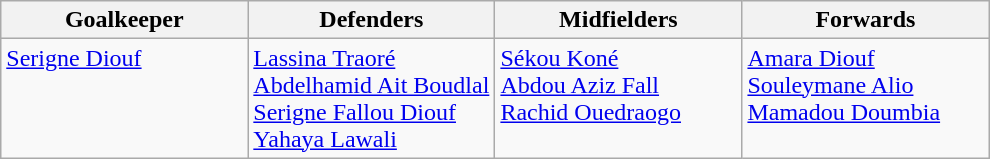<table class="wikitable">
<tr>
<th style="width:25%">Goalkeeper</th>
<th style="width:25%">Defenders</th>
<th style="width:25%">Midfielders</th>
<th style="width:25%">Forwards</th>
</tr>
<tr style="vertical-align:top">
<td> <a href='#'>Serigne Diouf</a></td>
<td> <a href='#'>Lassina Traoré</a><br> <a href='#'>Abdelhamid Ait Boudlal</a><br> <a href='#'>Serigne Fallou Diouf</a><br> <a href='#'>Yahaya Lawali</a></td>
<td> <a href='#'>Sékou Koné</a><br> <a href='#'>Abdou Aziz Fall</a><br> <a href='#'>Rachid Ouedraogo</a></td>
<td> <a href='#'>Amara Diouf</a><br> <a href='#'>Souleymane Alio</a><br> <a href='#'>Mamadou Doumbia</a></td>
</tr>
</table>
